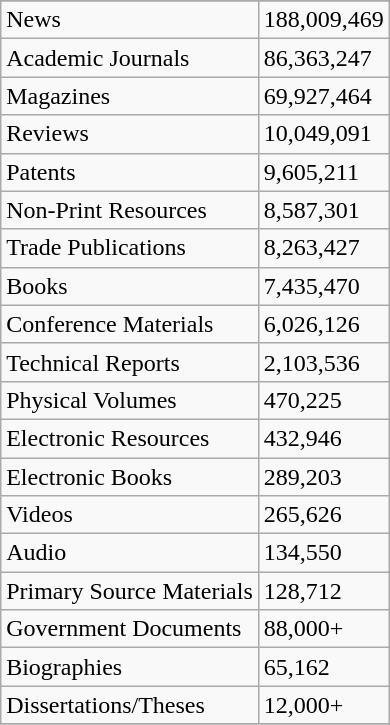<table class="wikitable" style="margin: 1em auto 1em auto">
<tr bgcolor=#efefef colspan="2">
</tr>
<tr>
<td>News</td>
<td>188,009,469</td>
</tr>
<tr>
<td>Academic Journals</td>
<td>86,363,247</td>
</tr>
<tr>
<td>Magazines</td>
<td>69,927,464</td>
</tr>
<tr>
<td>Reviews</td>
<td>10,049,091</td>
</tr>
<tr>
<td>Patents</td>
<td>9,605,211</td>
</tr>
<tr>
<td>Non-Print Resources</td>
<td>8,587,301</td>
</tr>
<tr>
<td>Trade Publications</td>
<td>8,263,427</td>
</tr>
<tr>
<td>Books</td>
<td>7,435,470</td>
</tr>
<tr>
<td>Conference Materials</td>
<td>6,026,126</td>
</tr>
<tr>
<td>Technical Reports</td>
<td>2,103,536</td>
</tr>
<tr>
<td>Physical Volumes</td>
<td>470,225</td>
</tr>
<tr>
<td>Electronic Resources</td>
<td>432,946</td>
</tr>
<tr>
<td>Electronic Books</td>
<td>289,203</td>
</tr>
<tr>
<td>Videos</td>
<td>265,626</td>
</tr>
<tr>
<td>Audio</td>
<td>134,550</td>
</tr>
<tr>
<td>Primary Source Materials</td>
<td>128,712</td>
</tr>
<tr>
<td>Government Documents</td>
<td>88,000+</td>
</tr>
<tr>
<td>Biographies</td>
<td>65,162</td>
</tr>
<tr>
<td>Dissertations/Theses</td>
<td>12,000+</td>
</tr>
<tr>
</tr>
</table>
